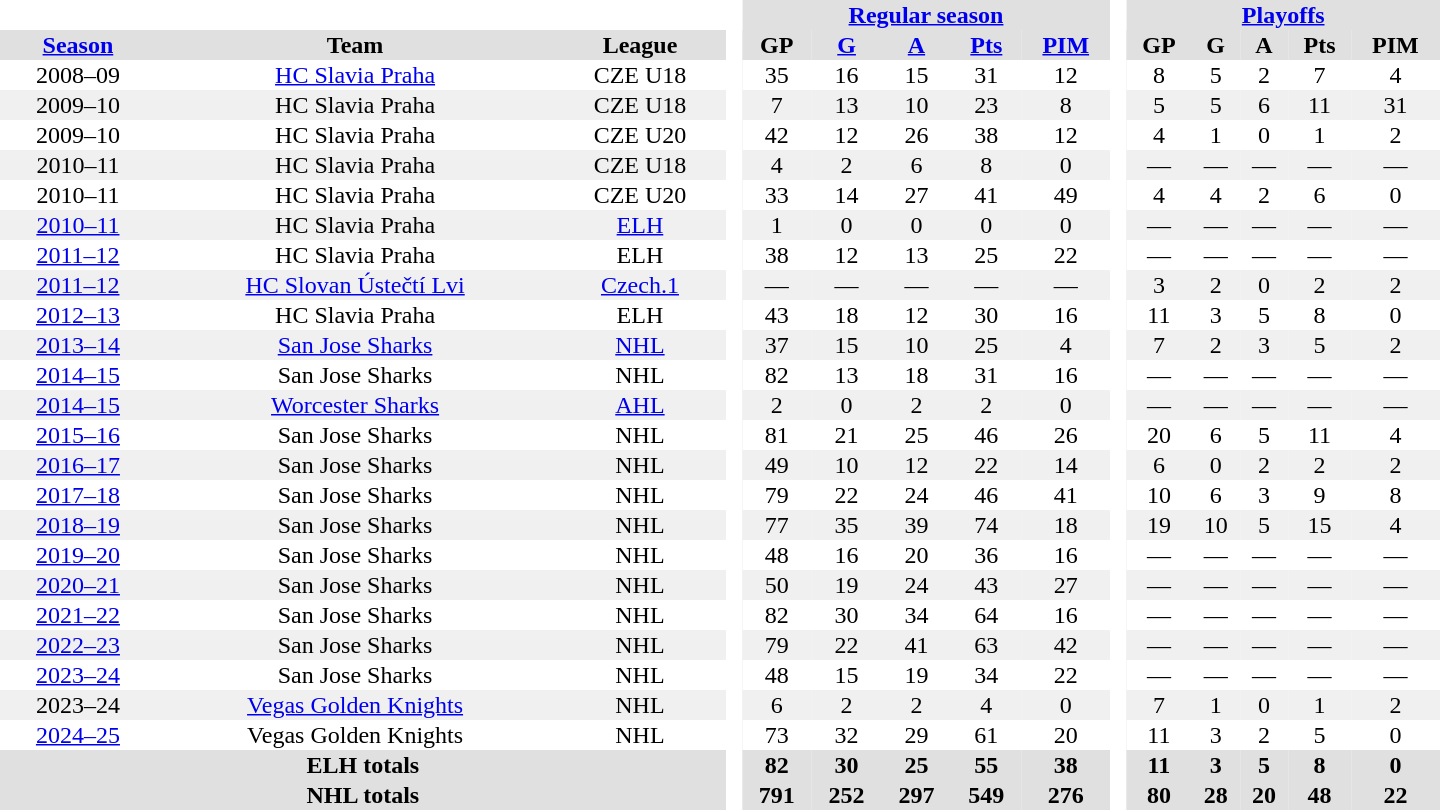<table border="0" cellpadding="1" cellspacing="0" style="text-align:center; width:60em;">
<tr bgcolor="#e0e0e0">
<th colspan="3" bgcolor="#ffffff"> </th>
<th rowspan="100" bgcolor="#ffffff"> </th>
<th colspan="5"><a href='#'>Regular season</a></th>
<th rowspan="100" bgcolor="#ffffff"> </th>
<th colspan="5"><a href='#'>Playoffs</a></th>
</tr>
<tr bgcolor="#e0e0e0">
<th><a href='#'>Season</a></th>
<th>Team</th>
<th>League</th>
<th>GP</th>
<th><a href='#'>G</a></th>
<th><a href='#'>A</a></th>
<th><a href='#'>Pts</a></th>
<th><a href='#'>PIM</a></th>
<th>GP</th>
<th>G</th>
<th>A</th>
<th>Pts</th>
<th>PIM</th>
</tr>
<tr>
<td>2008–09</td>
<td><a href='#'>HC Slavia Praha</a></td>
<td>CZE U18</td>
<td>35</td>
<td>16</td>
<td>15</td>
<td>31</td>
<td>12</td>
<td>8</td>
<td>5</td>
<td>2</td>
<td>7</td>
<td>4</td>
</tr>
<tr bgcolor="#f0f0f0">
<td>2009–10</td>
<td>HC Slavia Praha</td>
<td>CZE U18</td>
<td>7</td>
<td>13</td>
<td>10</td>
<td>23</td>
<td>8</td>
<td>5</td>
<td>5</td>
<td>6</td>
<td>11</td>
<td>31</td>
</tr>
<tr>
<td>2009–10</td>
<td>HC Slavia Praha</td>
<td>CZE U20</td>
<td>42</td>
<td>12</td>
<td>26</td>
<td>38</td>
<td>12</td>
<td>4</td>
<td>1</td>
<td>0</td>
<td>1</td>
<td>2</td>
</tr>
<tr bgcolor="#f0f0f0">
<td>2010–11</td>
<td>HC Slavia Praha</td>
<td>CZE U18</td>
<td>4</td>
<td>2</td>
<td>6</td>
<td>8</td>
<td>0</td>
<td>—</td>
<td>—</td>
<td>—</td>
<td>—</td>
<td>—</td>
</tr>
<tr>
<td>2010–11</td>
<td>HC Slavia Praha</td>
<td>CZE U20</td>
<td>33</td>
<td>14</td>
<td>27</td>
<td>41</td>
<td>49</td>
<td>4</td>
<td>4</td>
<td>2</td>
<td>6</td>
<td>0</td>
</tr>
<tr bgcolor="#f0f0f0">
<td><a href='#'>2010–11</a></td>
<td>HC Slavia Praha</td>
<td><a href='#'>ELH</a></td>
<td>1</td>
<td>0</td>
<td>0</td>
<td>0</td>
<td>0</td>
<td>—</td>
<td>—</td>
<td>—</td>
<td>—</td>
<td>—</td>
</tr>
<tr>
<td><a href='#'>2011–12</a></td>
<td>HC Slavia Praha</td>
<td>ELH</td>
<td>38</td>
<td>12</td>
<td>13</td>
<td>25</td>
<td>22</td>
<td>—</td>
<td>—</td>
<td>—</td>
<td>—</td>
<td>—</td>
</tr>
<tr bgcolor="#f0f0f0">
<td><a href='#'>2011–12</a></td>
<td><a href='#'>HC Slovan Ústečtí Lvi</a></td>
<td><a href='#'>Czech.1</a></td>
<td>—</td>
<td>—</td>
<td>—</td>
<td>—</td>
<td>—</td>
<td>3</td>
<td>2</td>
<td>0</td>
<td>2</td>
<td>2</td>
</tr>
<tr>
<td><a href='#'>2012–13</a></td>
<td>HC Slavia Praha</td>
<td>ELH</td>
<td>43</td>
<td>18</td>
<td>12</td>
<td>30</td>
<td>16</td>
<td>11</td>
<td>3</td>
<td>5</td>
<td>8</td>
<td>0</td>
</tr>
<tr bgcolor="#f0f0f0">
<td><a href='#'>2013–14</a></td>
<td><a href='#'>San Jose Sharks</a></td>
<td><a href='#'>NHL</a></td>
<td>37</td>
<td>15</td>
<td>10</td>
<td>25</td>
<td>4</td>
<td>7</td>
<td>2</td>
<td>3</td>
<td>5</td>
<td>2</td>
</tr>
<tr>
<td><a href='#'>2014–15</a></td>
<td>San Jose Sharks</td>
<td>NHL</td>
<td>82</td>
<td>13</td>
<td>18</td>
<td>31</td>
<td>16</td>
<td>—</td>
<td>—</td>
<td>—</td>
<td>—</td>
<td>—</td>
</tr>
<tr bgcolor="#f0f0f0">
<td><a href='#'>2014–15</a></td>
<td><a href='#'>Worcester Sharks</a></td>
<td><a href='#'>AHL</a></td>
<td>2</td>
<td>0</td>
<td>2</td>
<td>2</td>
<td>0</td>
<td>—</td>
<td>—</td>
<td>—</td>
<td>—</td>
<td>—</td>
</tr>
<tr>
<td><a href='#'>2015–16</a></td>
<td>San Jose Sharks</td>
<td>NHL</td>
<td>81</td>
<td>21</td>
<td>25</td>
<td>46</td>
<td>26</td>
<td>20</td>
<td>6</td>
<td>5</td>
<td>11</td>
<td>4</td>
</tr>
<tr bgcolor="#f0f0f0">
<td><a href='#'>2016–17</a></td>
<td>San Jose Sharks</td>
<td>NHL</td>
<td>49</td>
<td>10</td>
<td>12</td>
<td>22</td>
<td>14</td>
<td>6</td>
<td>0</td>
<td>2</td>
<td>2</td>
<td>2</td>
</tr>
<tr>
<td><a href='#'>2017–18</a></td>
<td>San Jose Sharks</td>
<td>NHL</td>
<td>79</td>
<td>22</td>
<td>24</td>
<td>46</td>
<td>41</td>
<td>10</td>
<td>6</td>
<td>3</td>
<td>9</td>
<td>8</td>
</tr>
<tr bgcolor="#f0f0f0">
<td><a href='#'>2018–19</a></td>
<td>San Jose Sharks</td>
<td>NHL</td>
<td>77</td>
<td>35</td>
<td>39</td>
<td>74</td>
<td>18</td>
<td>19</td>
<td>10</td>
<td>5</td>
<td>15</td>
<td>4</td>
</tr>
<tr>
<td><a href='#'>2019–20</a></td>
<td>San Jose Sharks</td>
<td>NHL</td>
<td>48</td>
<td>16</td>
<td>20</td>
<td>36</td>
<td>16</td>
<td>—</td>
<td>—</td>
<td>—</td>
<td>—</td>
<td>—</td>
</tr>
<tr bgcolor="#f0f0f0">
<td><a href='#'>2020–21</a></td>
<td>San Jose Sharks</td>
<td>NHL</td>
<td>50</td>
<td>19</td>
<td>24</td>
<td>43</td>
<td>27</td>
<td>—</td>
<td>—</td>
<td>—</td>
<td>—</td>
<td>—</td>
</tr>
<tr>
<td><a href='#'>2021–22</a></td>
<td>San Jose Sharks</td>
<td>NHL</td>
<td>82</td>
<td>30</td>
<td>34</td>
<td>64</td>
<td>16</td>
<td>—</td>
<td>—</td>
<td>—</td>
<td>—</td>
<td>—</td>
</tr>
<tr bgcolor="#f0f0f0">
<td><a href='#'>2022–23</a></td>
<td>San Jose Sharks</td>
<td>NHL</td>
<td>79</td>
<td>22</td>
<td>41</td>
<td>63</td>
<td>42</td>
<td>—</td>
<td>—</td>
<td>—</td>
<td>—</td>
<td>—</td>
</tr>
<tr>
<td><a href='#'>2023–24</a></td>
<td>San Jose Sharks</td>
<td>NHL</td>
<td>48</td>
<td>15</td>
<td>19</td>
<td>34</td>
<td>22</td>
<td>—</td>
<td>—</td>
<td>—</td>
<td>—</td>
<td>—</td>
</tr>
<tr bgcolor="#f0f0f0">
<td>2023–24</td>
<td><a href='#'>Vegas Golden Knights</a></td>
<td>NHL</td>
<td>6</td>
<td>2</td>
<td>2</td>
<td>4</td>
<td>0</td>
<td>7</td>
<td>1</td>
<td>0</td>
<td>1</td>
<td>2</td>
</tr>
<tr>
<td><a href='#'>2024–25</a></td>
<td>Vegas Golden Knights</td>
<td>NHL</td>
<td>73</td>
<td>32</td>
<td>29</td>
<td>61</td>
<td>20</td>
<td>11</td>
<td>3</td>
<td>2</td>
<td>5</td>
<td>0</td>
</tr>
<tr bgcolor="#e0e0e0">
<th colspan="3">ELH totals</th>
<th>82</th>
<th>30</th>
<th>25</th>
<th>55</th>
<th>38</th>
<th>11</th>
<th>3</th>
<th>5</th>
<th>8</th>
<th>0</th>
</tr>
<tr bgcolor="#e0e0e0">
<th colspan="3">NHL totals</th>
<th>791</th>
<th>252</th>
<th>297</th>
<th>549</th>
<th>276</th>
<th>80</th>
<th>28</th>
<th>20</th>
<th>48</th>
<th>22</th>
</tr>
</table>
